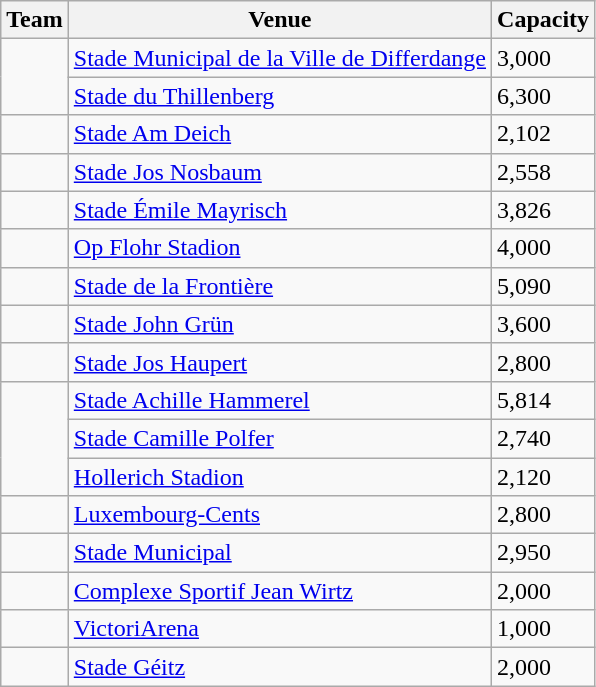<table class="wikitable sortable">
<tr>
<th>Team</th>
<th>Venue</th>
<th>Capacity</th>
</tr>
<tr>
<td rowspan=2></td>
<td><a href='#'>Stade Municipal de la Ville de Differdange</a></td>
<td>3,000</td>
</tr>
<tr>
<td><a href='#'>Stade du Thillenberg</a></td>
<td>6,300</td>
</tr>
<tr>
<td></td>
<td><a href='#'>Stade Am Deich</a></td>
<td>2,102</td>
</tr>
<tr>
<td></td>
<td><a href='#'>Stade Jos Nosbaum</a></td>
<td>2,558</td>
</tr>
<tr>
<td></td>
<td><a href='#'>Stade Émile Mayrisch</a></td>
<td>3,826</td>
</tr>
<tr>
<td></td>
<td><a href='#'>Op Flohr Stadion</a></td>
<td>4,000</td>
</tr>
<tr>
<td></td>
<td><a href='#'>Stade de la Frontière</a></td>
<td>5,090</td>
</tr>
<tr>
<td></td>
<td><a href='#'>Stade John Grün</a></td>
<td>3,600</td>
</tr>
<tr>
<td></td>
<td><a href='#'>Stade Jos Haupert</a></td>
<td>2,800</td>
</tr>
<tr>
<td rowspan=3></td>
<td><a href='#'>Stade Achille Hammerel</a></td>
<td>5,814</td>
</tr>
<tr>
<td><a href='#'>Stade Camille Polfer</a></td>
<td>2,740</td>
</tr>
<tr>
<td><a href='#'>Hollerich Stadion</a></td>
<td>2,120</td>
</tr>
<tr>
<td></td>
<td><a href='#'>Luxembourg-Cents</a></td>
<td>2,800</td>
</tr>
<tr>
<td></td>
<td><a href='#'>Stade Municipal</a></td>
<td>2,950</td>
</tr>
<tr>
<td></td>
<td><a href='#'>Complexe Sportif Jean Wirtz</a></td>
<td>2,000</td>
</tr>
<tr>
<td></td>
<td><a href='#'>VictoriArena</a></td>
<td>1,000</td>
</tr>
<tr>
<td></td>
<td><a href='#'>Stade Géitz</a></td>
<td>2,000</td>
</tr>
</table>
